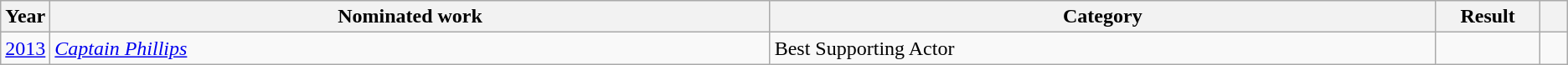<table class=wikitable>
<tr>
<th scope="col" style="width:1em;">Year</th>
<th scope="col" style="width:39em;">Nominated work</th>
<th scope="col" style="width:36em;">Category</th>
<th scope="col" style="width:5em;">Result</th>
<th scope="col" style="width:1em;"></th>
</tr>
<tr>
<td><a href='#'>2013</a></td>
<td><em><a href='#'>Captain Phillips</a></em></td>
<td>Best Supporting Actor</td>
<td></td>
<td></td>
</tr>
</table>
